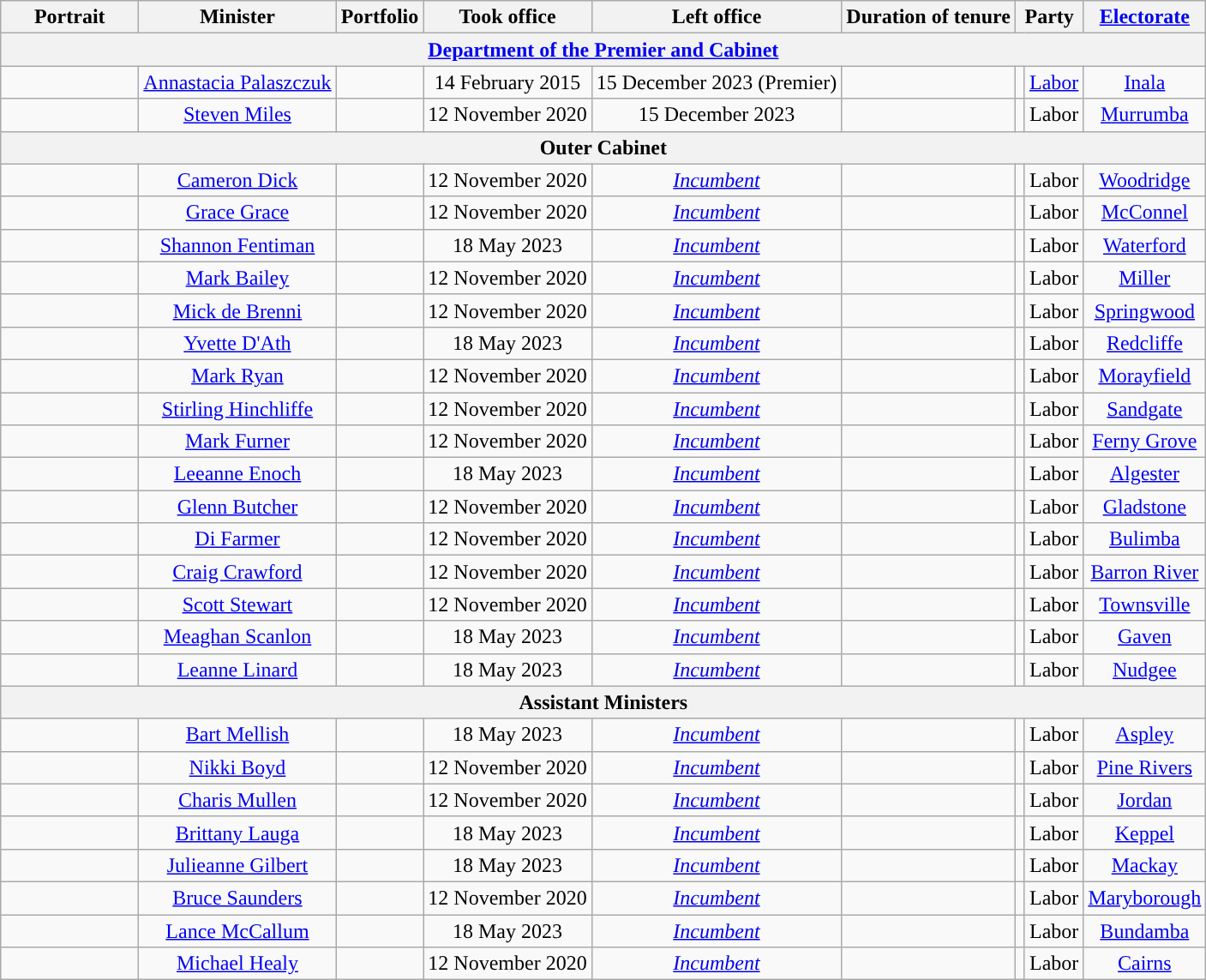<table class="wikitable sortable" style="border:#555; text-align:center; ">
<tr>
<th class="unsortable" style="width:100px;">Portrait</th>
<th>Minister</th>
<th>Portfolio</th>
<th>Took office</th>
<th>Left office</th>
<th>Duration of tenure</th>
<th colspan="2" class="unsortable" style="width:5px;">Party</th>
<th><a href='#'>Electorate</a></th>
</tr>
<tr>
<th colspan="9"><a href='#'>Department of the Premier and Cabinet</a></th>
</tr>
<tr>
<td></td>
<td><a href='#'>Annastacia Palaszczuk</a></td>
<td></td>
<td>14 February 2015</td>
<td>15 December 2023 (Premier)</td>
<td></td>
<td style="background-color: "></td>
<td><a href='#'>Labor</a></td>
<td><a href='#'>Inala</a></td>
</tr>
<tr>
<td></td>
<td><a href='#'>Steven Miles</a></td>
<td></td>
<td>12 November 2020</td>
<td>15 December 2023</td>
<td></td>
<td style="background-color: "></td>
<td>Labor</td>
<td><a href='#'>Murrumba</a></td>
</tr>
<tr>
<th colspan="9">Outer Cabinet</th>
</tr>
<tr>
<td></td>
<td><a href='#'>Cameron Dick</a></td>
<td></td>
<td>12 November 2020</td>
<td><em><a href='#'>Incumbent</a></em></td>
<td></td>
<td style="background-color: "></td>
<td>Labor</td>
<td><a href='#'>Woodridge</a></td>
</tr>
<tr>
<td></td>
<td><a href='#'>Grace Grace</a></td>
<td></td>
<td>12 November 2020</td>
<td><em><a href='#'>Incumbent</a></em></td>
<td></td>
<td style="background-color: "></td>
<td>Labor</td>
<td><a href='#'>McConnel</a></td>
</tr>
<tr>
<td></td>
<td><a href='#'>Shannon Fentiman</a></td>
<td></td>
<td>18 May 2023</td>
<td><em><a href='#'>Incumbent</a></em></td>
<td></td>
<td style="background-color: "></td>
<td>Labor</td>
<td><a href='#'>Waterford</a></td>
</tr>
<tr>
<td></td>
<td><a href='#'>Mark Bailey</a></td>
<td></td>
<td>12 November 2020</td>
<td><em><a href='#'>Incumbent</a></em></td>
<td></td>
<td style="background-color: "></td>
<td>Labor</td>
<td><a href='#'>Miller</a></td>
</tr>
<tr>
<td></td>
<td><a href='#'>Mick de Brenni</a></td>
<td></td>
<td>12 November 2020</td>
<td><em><a href='#'>Incumbent</a></em></td>
<td></td>
<td style="background-color: "></td>
<td>Labor</td>
<td><a href='#'>Springwood</a></td>
</tr>
<tr>
<td></td>
<td><a href='#'>Yvette D'Ath</a></td>
<td></td>
<td>18 May 2023</td>
<td><em><a href='#'>Incumbent</a></em></td>
<td></td>
<td style="background-color: "></td>
<td>Labor</td>
<td><a href='#'>Redcliffe</a></td>
</tr>
<tr>
<td></td>
<td><a href='#'>Mark Ryan</a></td>
<td></td>
<td>12 November 2020</td>
<td><em><a href='#'>Incumbent</a></em></td>
<td></td>
<td style="background-color: "></td>
<td>Labor</td>
<td><a href='#'>Morayfield</a></td>
</tr>
<tr>
<td></td>
<td><a href='#'>Stirling Hinchliffe</a></td>
<td></td>
<td>12 November 2020</td>
<td><em><a href='#'>Incumbent</a></em></td>
<td></td>
<td style="background-color: "></td>
<td>Labor</td>
<td><a href='#'>Sandgate</a></td>
</tr>
<tr>
<td></td>
<td><a href='#'>Mark Furner</a></td>
<td></td>
<td>12 November 2020</td>
<td><em><a href='#'>Incumbent</a></em></td>
<td></td>
<td style="background-color: "></td>
<td>Labor</td>
<td><a href='#'>Ferny Grove</a></td>
</tr>
<tr>
<td></td>
<td><a href='#'>Leeanne Enoch</a></td>
<td></td>
<td>18 May 2023</td>
<td><em><a href='#'>Incumbent</a></em></td>
<td></td>
<td style="background-color: "></td>
<td>Labor</td>
<td><a href='#'>Algester</a></td>
</tr>
<tr>
<td></td>
<td><a href='#'>Glenn Butcher</a></td>
<td></td>
<td>12 November 2020</td>
<td><em><a href='#'>Incumbent</a></em></td>
<td></td>
<td style="background-color: "></td>
<td>Labor</td>
<td><a href='#'>Gladstone</a></td>
</tr>
<tr>
<td></td>
<td><a href='#'>Di Farmer</a></td>
<td></td>
<td>12 November 2020</td>
<td><em><a href='#'>Incumbent</a></em></td>
<td></td>
<td style="background-color: "></td>
<td>Labor</td>
<td><a href='#'>Bulimba</a></td>
</tr>
<tr>
<td></td>
<td><a href='#'>Craig Crawford</a></td>
<td></td>
<td>12 November 2020</td>
<td><em><a href='#'>Incumbent</a></em></td>
<td></td>
<td style="background-color: "></td>
<td>Labor</td>
<td><a href='#'>Barron River</a></td>
</tr>
<tr>
<td></td>
<td><a href='#'>Scott Stewart</a></td>
<td></td>
<td>12 November 2020</td>
<td><em><a href='#'>Incumbent</a></em></td>
<td></td>
<td style="background-color: "></td>
<td>Labor</td>
<td><a href='#'>Townsville</a></td>
</tr>
<tr>
<td></td>
<td><a href='#'>Meaghan Scanlon</a></td>
<td></td>
<td>18 May 2023</td>
<td><em><a href='#'>Incumbent</a></em></td>
<td></td>
<td style="background-color: "></td>
<td>Labor</td>
<td><a href='#'>Gaven</a></td>
</tr>
<tr>
<td></td>
<td><a href='#'>Leanne Linard</a></td>
<td></td>
<td>18 May 2023</td>
<td><em><a href='#'>Incumbent</a></em></td>
<td></td>
<td style="background-color: "></td>
<td>Labor</td>
<td><a href='#'>Nudgee</a></td>
</tr>
<tr>
<th colspan="9">Assistant Ministers</th>
</tr>
<tr>
<td></td>
<td><a href='#'>Bart Mellish</a></td>
<td></td>
<td>18 May 2023</td>
<td><em><a href='#'>Incumbent</a></em></td>
<td></td>
<td style="background-color: "></td>
<td>Labor</td>
<td><a href='#'>Aspley</a></td>
</tr>
<tr>
<td></td>
<td><a href='#'>Nikki Boyd</a></td>
<td></td>
<td>12 November 2020</td>
<td><em><a href='#'>Incumbent</a></em></td>
<td></td>
<td style="background-color: "></td>
<td>Labor</td>
<td><a href='#'>Pine Rivers</a></td>
</tr>
<tr>
<td></td>
<td><a href='#'>Charis Mullen</a></td>
<td></td>
<td>12 November 2020</td>
<td><em><a href='#'>Incumbent</a></em></td>
<td></td>
<td style="background-color: "></td>
<td>Labor</td>
<td><a href='#'>Jordan</a></td>
</tr>
<tr>
<td></td>
<td><a href='#'>Brittany Lauga</a></td>
<td></td>
<td>18 May 2023</td>
<td><em><a href='#'>Incumbent</a></em></td>
<td></td>
<td style="background-color: "></td>
<td>Labor</td>
<td><a href='#'>Keppel</a></td>
</tr>
<tr>
<td></td>
<td><a href='#'>Julieanne Gilbert</a></td>
<td></td>
<td>18 May 2023</td>
<td><em><a href='#'>Incumbent</a></em></td>
<td></td>
<td style="background-color: "></td>
<td>Labor</td>
<td><a href='#'>Mackay</a></td>
</tr>
<tr>
<td></td>
<td><a href='#'>Bruce Saunders</a></td>
<td></td>
<td>12 November 2020</td>
<td><em><a href='#'>Incumbent</a></em></td>
<td></td>
<td style="background-color: "></td>
<td>Labor</td>
<td><a href='#'>Maryborough</a></td>
</tr>
<tr>
<td></td>
<td><a href='#'>Lance McCallum</a></td>
<td></td>
<td>18 May 2023</td>
<td><em><a href='#'>Incumbent</a></em></td>
<td></td>
<td style="background-color: "></td>
<td>Labor</td>
<td><a href='#'>Bundamba</a></td>
</tr>
<tr>
<td></td>
<td><a href='#'>Michael Healy</a></td>
<td></td>
<td>12 November 2020</td>
<td><em><a href='#'>Incumbent</a></em></td>
<td></td>
<td style="background-color: "></td>
<td>Labor</td>
<td><a href='#'>Cairns</a></td>
</tr>
</table>
